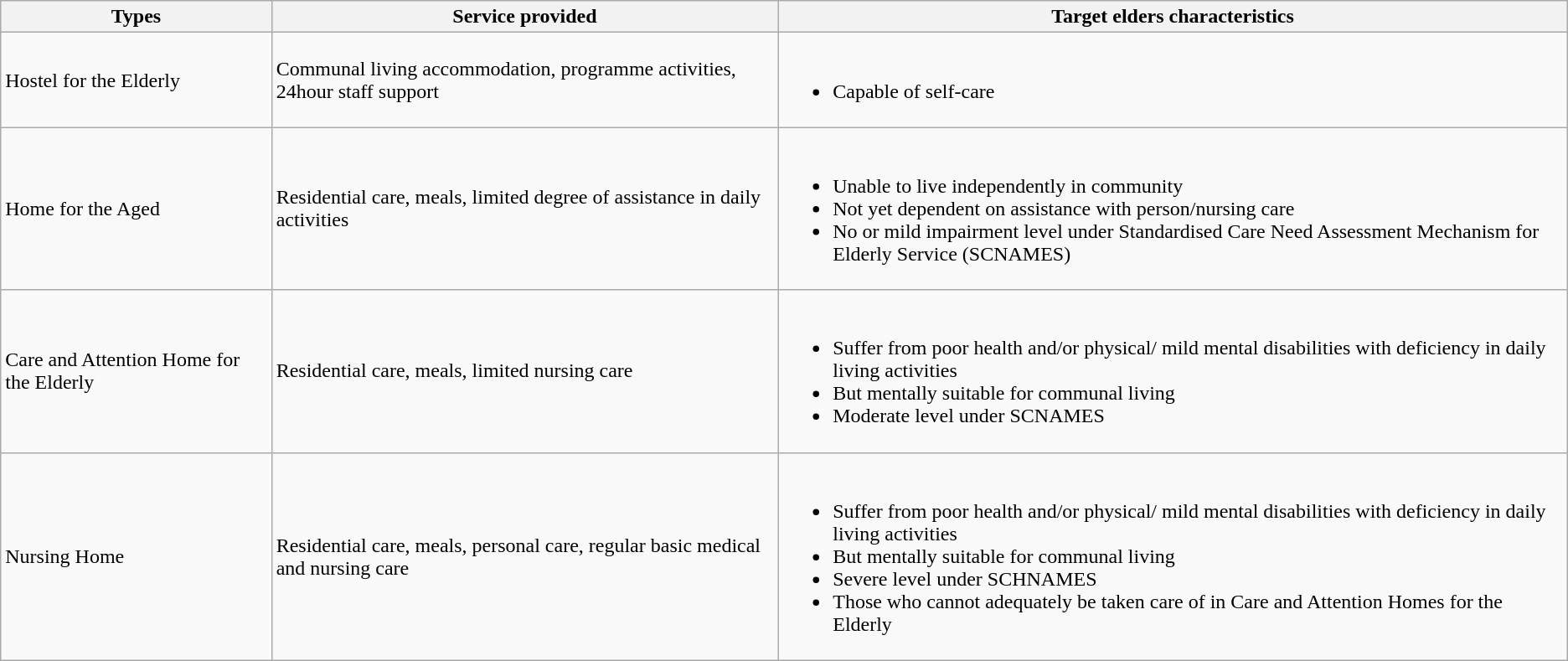<table class="wikitable">
<tr>
<th>Types</th>
<th>Service provided</th>
<th>Target elders characteristics</th>
</tr>
<tr>
<td>Hostel for the Elderly</td>
<td>Communal living accommodation, programme activities, 24hour staff support</td>
<td><br><ul><li>Capable of self-care</li></ul></td>
</tr>
<tr>
<td>Home for the Aged</td>
<td>Residential care, meals, limited degree of assistance in daily activities</td>
<td><br><ul><li>Unable to live independently in community</li><li>Not yet dependent on assistance with person/nursing care</li><li>No or mild impairment level under Standardised Care Need Assessment Mechanism for Elderly Service (SCNAMES)</li></ul></td>
</tr>
<tr>
<td>Care and Attention Home for the Elderly</td>
<td>Residential care, meals, limited nursing care</td>
<td><br><ul><li>Suffer from poor health and/or physical/ mild mental disabilities with deficiency in daily living activities</li><li>But mentally suitable for communal living</li><li>Moderate level under SCNAMES</li></ul></td>
</tr>
<tr>
<td>Nursing Home</td>
<td>Residential care, meals, personal care, regular basic medical and nursing care</td>
<td><br><ul><li>Suffer from poor health and/or physical/ mild mental disabilities with deficiency in daily living activities</li><li>But mentally suitable for communal living</li><li>Severe level under SCHNAMES</li><li>Those who cannot adequately be taken care of in Care and Attention Homes for the Elderly</li></ul></td>
</tr>
</table>
